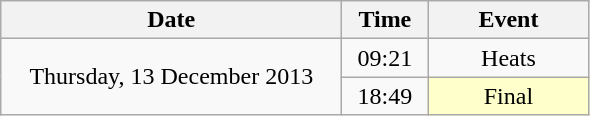<table class = "wikitable" style="text-align:center;">
<tr>
<th width=220>Date</th>
<th width=50>Time</th>
<th width=100>Event</th>
</tr>
<tr>
<td rowspan=2>Thursday, 13 December 2013</td>
<td>09:21</td>
<td>Heats</td>
</tr>
<tr>
<td>18:49</td>
<td bgcolor=ffffcc>Final</td>
</tr>
</table>
